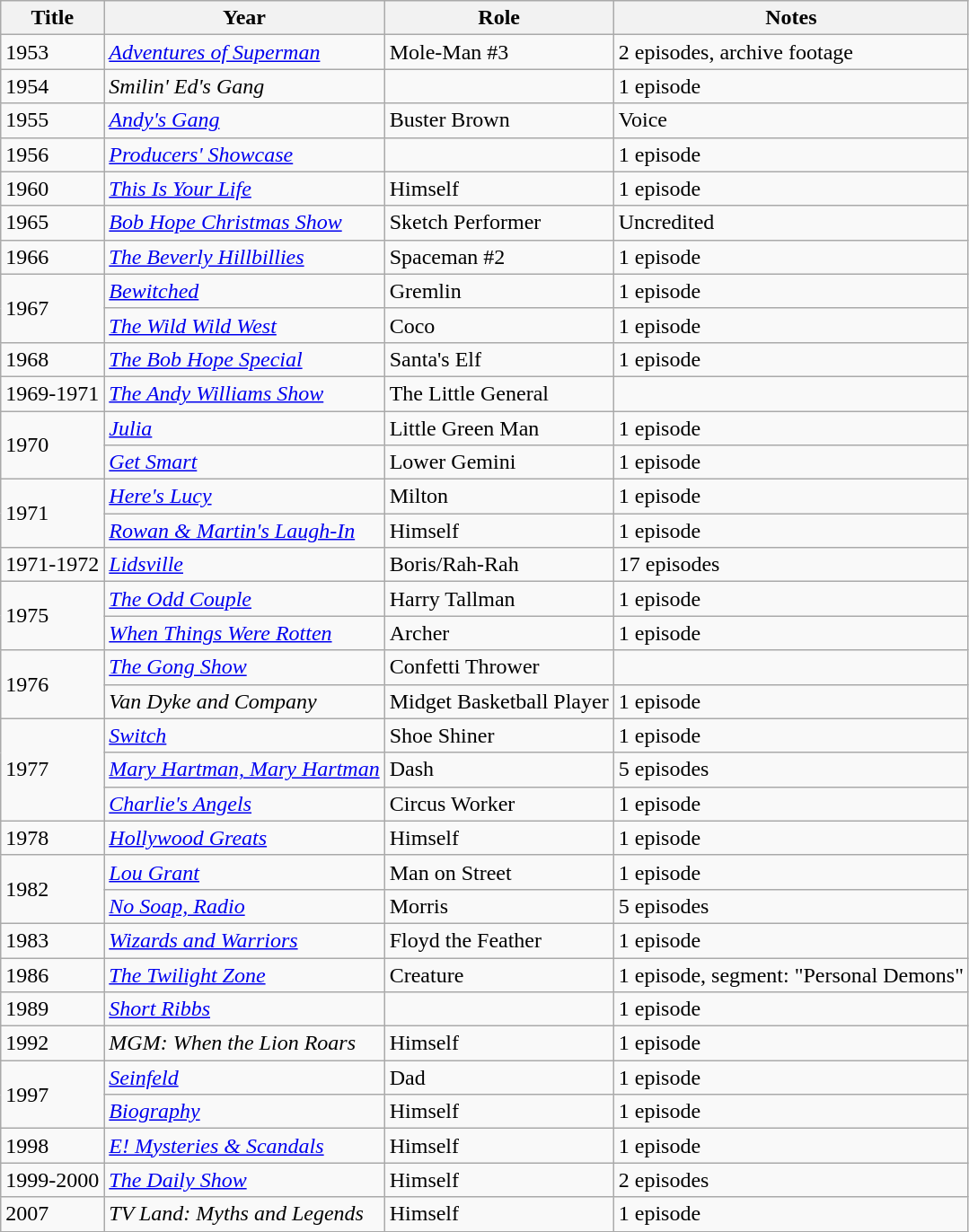<table class="wikitable sortable">
<tr>
<th>Title</th>
<th>Year</th>
<th>Role</th>
<th>Notes</th>
</tr>
<tr>
<td>1953</td>
<td><em><a href='#'>Adventures of Superman</a></em></td>
<td>Mole-Man #3</td>
<td>2 episodes, archive footage</td>
</tr>
<tr>
<td>1954</td>
<td><em>Smilin' Ed's Gang</em></td>
<td></td>
<td>1 episode</td>
</tr>
<tr>
<td>1955</td>
<td><em><a href='#'>Andy's Gang</a></em></td>
<td>Buster Brown</td>
<td>Voice</td>
</tr>
<tr>
<td>1956</td>
<td><em><a href='#'>Producers' Showcase</a></em></td>
<td></td>
<td>1 episode</td>
</tr>
<tr>
<td>1960</td>
<td><em><a href='#'>This Is Your Life</a></em></td>
<td>Himself</td>
<td>1 episode</td>
</tr>
<tr>
<td>1965</td>
<td><em><a href='#'>Bob Hope Christmas Show</a></em></td>
<td>Sketch Performer</td>
<td>Uncredited</td>
</tr>
<tr>
<td>1966</td>
<td><em><a href='#'>The Beverly Hillbillies</a></em></td>
<td>Spaceman #2</td>
<td>1 episode</td>
</tr>
<tr>
<td rowspan="2">1967</td>
<td><em><a href='#'>Bewitched</a></em></td>
<td>Gremlin</td>
<td>1 episode</td>
</tr>
<tr>
<td><em><a href='#'>The Wild Wild West</a></em></td>
<td>Coco</td>
<td>1 episode</td>
</tr>
<tr>
<td>1968</td>
<td><em><a href='#'>The Bob Hope Special</a></em></td>
<td>Santa's Elf</td>
<td>1 episode</td>
</tr>
<tr>
<td>1969-1971</td>
<td><em><a href='#'>The Andy Williams Show</a></em></td>
<td>The Little General</td>
<td></td>
</tr>
<tr>
<td rowspan="2">1970</td>
<td><em><a href='#'>Julia</a></em></td>
<td>Little Green Man</td>
<td>1 episode</td>
</tr>
<tr>
<td><em><a href='#'>Get Smart</a></em></td>
<td>Lower Gemini</td>
<td>1 episode</td>
</tr>
<tr>
<td rowspan="2">1971</td>
<td><em><a href='#'>Here's Lucy</a></em></td>
<td>Milton</td>
<td>1 episode</td>
</tr>
<tr>
<td><em><a href='#'>Rowan & Martin's Laugh-In</a></em></td>
<td>Himself</td>
<td>1 episode</td>
</tr>
<tr>
<td>1971-1972</td>
<td><em><a href='#'>Lidsville</a></em></td>
<td>Boris/Rah-Rah</td>
<td>17 episodes</td>
</tr>
<tr>
<td rowspan="2">1975</td>
<td><em><a href='#'>The Odd Couple</a></em></td>
<td>Harry Tallman</td>
<td>1 episode</td>
</tr>
<tr>
<td><em><a href='#'>When Things Were Rotten</a></em></td>
<td>Archer</td>
<td>1 episode</td>
</tr>
<tr>
<td rowspan="2">1976</td>
<td><em><a href='#'>The Gong Show</a></em></td>
<td>Confetti Thrower</td>
<td></td>
</tr>
<tr>
<td><em>Van Dyke and Company</em></td>
<td>Midget Basketball Player</td>
<td>1 episode</td>
</tr>
<tr>
<td rowspan="3">1977</td>
<td><em><a href='#'>Switch</a></em></td>
<td>Shoe Shiner</td>
<td>1 episode</td>
</tr>
<tr>
<td><em><a href='#'>Mary Hartman, Mary Hartman</a></em></td>
<td>Dash</td>
<td>5 episodes</td>
</tr>
<tr>
<td><em><a href='#'>Charlie's Angels</a></em></td>
<td>Circus Worker</td>
<td>1 episode</td>
</tr>
<tr>
<td>1978</td>
<td><em><a href='#'>Hollywood Greats</a></em></td>
<td>Himself</td>
<td>1 episode</td>
</tr>
<tr>
<td rowspan="2">1982</td>
<td><em><a href='#'>Lou Grant</a></em></td>
<td>Man on Street</td>
<td>1 episode</td>
</tr>
<tr>
<td><em><a href='#'>No Soap, Radio</a></em></td>
<td>Morris</td>
<td>5 episodes</td>
</tr>
<tr>
<td>1983</td>
<td><em><a href='#'>Wizards and Warriors</a></em></td>
<td>Floyd the Feather</td>
<td>1 episode</td>
</tr>
<tr>
<td>1986</td>
<td><em><a href='#'>The Twilight Zone</a></em></td>
<td>Creature</td>
<td>1 episode, segment: "Personal Demons"</td>
</tr>
<tr>
<td>1989</td>
<td><em><a href='#'>Short Ribbs</a></em></td>
<td></td>
<td>1 episode</td>
</tr>
<tr>
<td>1992</td>
<td><em>MGM: When the Lion Roars</em></td>
<td>Himself</td>
<td>1 episode</td>
</tr>
<tr>
<td rowspan="2">1997</td>
<td><em><a href='#'>Seinfeld</a></em></td>
<td>Dad</td>
<td>1 episode</td>
</tr>
<tr>
<td><em><a href='#'>Biography</a></em></td>
<td>Himself</td>
<td>1 episode</td>
</tr>
<tr>
<td>1998</td>
<td><em><a href='#'>E! Mysteries & Scandals</a></em></td>
<td>Himself</td>
<td>1 episode</td>
</tr>
<tr>
<td>1999-2000</td>
<td><em><a href='#'>The Daily Show</a></em></td>
<td>Himself</td>
<td>2 episodes</td>
</tr>
<tr>
<td>2007</td>
<td><em>TV Land: Myths and Legends</em></td>
<td>Himself</td>
<td>1 episode</td>
</tr>
</table>
